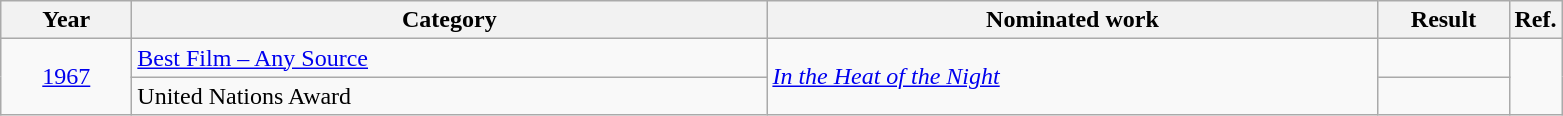<table class=wikitable>
<tr>
<th scope="col" style="width:5em;">Year</th>
<th scope="col" style="width:26em;">Category</th>
<th scope="col" style="width:25em;">Nominated work</th>
<th scope="col" style="width:5em;">Result</th>
<th>Ref.</th>
</tr>
<tr>
<td style="text-align:center;", rowspan="2"><a href='#'>1967</a></td>
<td><a href='#'>Best Film – Any Source</a></td>
<td rowspan="2"><em><a href='#'>In the Heat of the Night</a></em></td>
<td></td>
<td rowspan=2></td>
</tr>
<tr>
<td>United Nations Award</td>
<td></td>
</tr>
</table>
